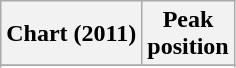<table class="wikitable sortable plainrowheaders" style="text-align:center;">
<tr>
<th scope="col">Chart (2011)</th>
<th scope="col">Peak<br>position</th>
</tr>
<tr>
</tr>
<tr>
</tr>
<tr>
</tr>
<tr>
</tr>
<tr>
</tr>
<tr>
</tr>
<tr>
</tr>
<tr>
</tr>
<tr>
</tr>
</table>
